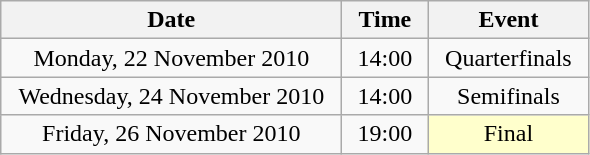<table class = "wikitable" style="text-align:center;">
<tr>
<th width=220>Date</th>
<th width=50>Time</th>
<th width=100>Event</th>
</tr>
<tr>
<td>Monday, 22 November 2010</td>
<td>14:00</td>
<td>Quarterfinals</td>
</tr>
<tr>
<td>Wednesday, 24 November 2010</td>
<td>14:00</td>
<td>Semifinals</td>
</tr>
<tr>
<td>Friday, 26 November 2010</td>
<td>19:00</td>
<td bgcolor=ffffcc>Final</td>
</tr>
</table>
